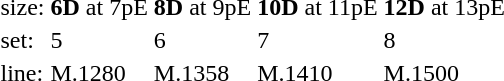<table style="margin-left:40px;">
<tr>
<td>size:</td>
<td><strong>6D</strong> at 7pE</td>
<td><strong>8D</strong> at 9pE</td>
<td><strong>10D</strong> at 11pE</td>
<td><strong>12D</strong> at 13pE</td>
</tr>
<tr>
<td>set:</td>
<td>5</td>
<td>6</td>
<td>7</td>
<td>8</td>
</tr>
<tr>
<td>line:</td>
<td>M.1280</td>
<td>M.1358</td>
<td>M.1410</td>
<td>M.1500</td>
</tr>
</table>
